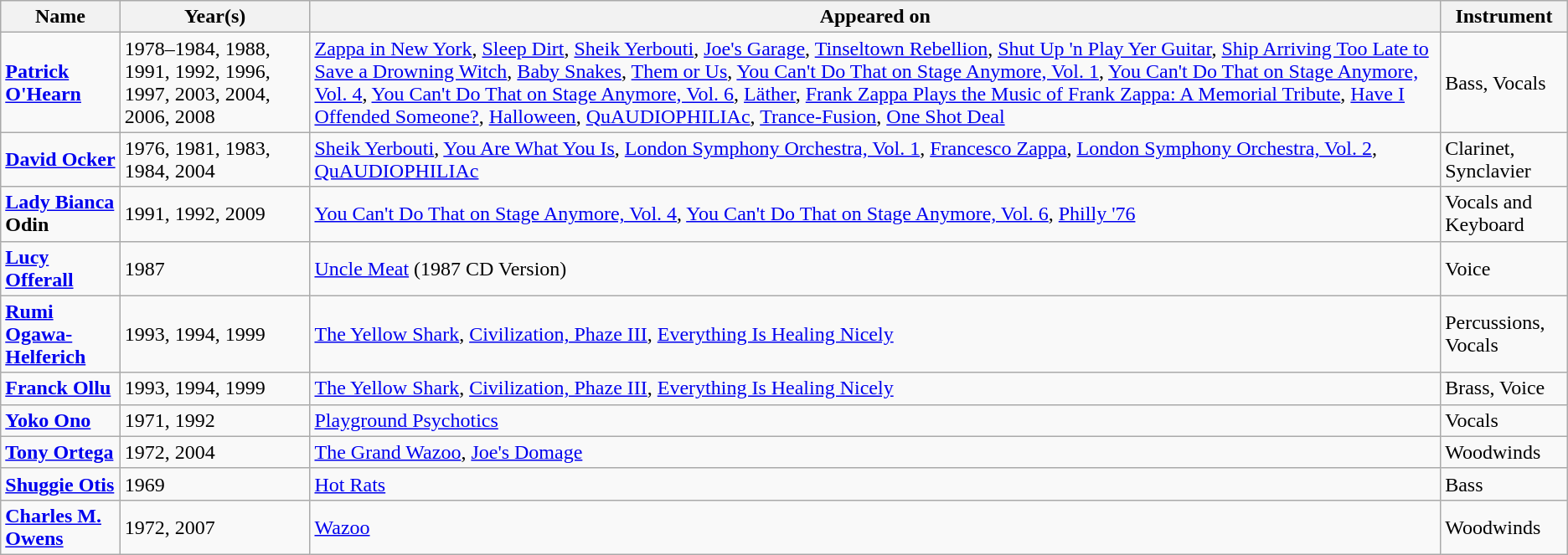<table class="wikitable">
<tr>
<th>Name</th>
<th>Year(s)</th>
<th>Appeared on</th>
<th>Instrument</th>
</tr>
<tr>
<td><strong><a href='#'>Patrick O'Hearn</a></strong></td>
<td>1978–1984, 1988, 1991, 1992, 1996, 1997, 2003, 2004, 2006, 2008</td>
<td><a href='#'>Zappa in New York</a>, <a href='#'>Sleep Dirt</a>, <a href='#'>Sheik Yerbouti</a>, <a href='#'>Joe's Garage</a>, <a href='#'>Tinseltown Rebellion</a>, <a href='#'>Shut Up 'n Play Yer Guitar</a>, <a href='#'>Ship Arriving Too Late to Save a Drowning Witch</a>, <a href='#'>Baby Snakes</a>, <a href='#'>Them or Us</a>, <a href='#'>You Can't Do That on Stage Anymore, Vol. 1</a>, <a href='#'>You Can't Do That on Stage Anymore, Vol. 4</a>, <a href='#'>You Can't Do That on Stage Anymore, Vol. 6</a>, <a href='#'>Läther</a>, <a href='#'>Frank Zappa Plays the Music of Frank Zappa: A Memorial Tribute</a>, <a href='#'>Have I Offended Someone?</a>, <a href='#'>Halloween</a>, <a href='#'>QuAUDIOPHILIAc</a>, <a href='#'>Trance-Fusion</a>, <a href='#'>One Shot Deal</a></td>
<td>Bass, Vocals</td>
</tr>
<tr>
<td><strong><a href='#'>David Ocker</a></strong></td>
<td>1976, 1981, 1983, 1984, 2004</td>
<td><a href='#'>Sheik Yerbouti</a>, <a href='#'>You Are What You Is</a>, <a href='#'>London Symphony Orchestra, Vol. 1</a>, <a href='#'>Francesco Zappa</a>, <a href='#'>London Symphony Orchestra, Vol. 2</a>, <a href='#'>QuAUDIOPHILIAc</a></td>
<td>Clarinet, Synclavier</td>
</tr>
<tr>
<td><strong><a href='#'>Lady Bianca</a> Odin</strong></td>
<td>1991, 1992, 2009</td>
<td><a href='#'>You Can't Do That on Stage Anymore, Vol. 4</a>, <a href='#'>You Can't Do That on Stage Anymore, Vol. 6</a>, <a href='#'>Philly '76</a></td>
<td>Vocals and Keyboard</td>
</tr>
<tr>
<td><strong><a href='#'>Lucy Offerall</a></strong></td>
<td>1987</td>
<td><a href='#'>Uncle Meat</a> (1987 CD Version)</td>
<td>Voice</td>
</tr>
<tr>
<td><strong><a href='#'>Rumi Ogawa-Helferich</a></strong></td>
<td>1993, 1994, 1999</td>
<td><a href='#'>The Yellow Shark</a>, <a href='#'>Civilization, Phaze III</a>, <a href='#'>Everything Is Healing Nicely</a></td>
<td>Percussions, Vocals</td>
</tr>
<tr>
<td><strong><a href='#'>Franck Ollu</a></strong></td>
<td>1993, 1994, 1999</td>
<td><a href='#'>The Yellow Shark</a>, <a href='#'>Civilization, Phaze III</a>, <a href='#'>Everything Is Healing Nicely</a></td>
<td>Brass, Voice</td>
</tr>
<tr>
<td><strong><a href='#'>Yoko Ono</a></strong></td>
<td>1971, 1992</td>
<td><a href='#'>Playground Psychotics</a></td>
<td>Vocals</td>
</tr>
<tr>
<td><strong><a href='#'>Tony Ortega</a></strong></td>
<td>1972, 2004</td>
<td><a href='#'>The Grand Wazoo</a>, <a href='#'>Joe's Domage</a></td>
<td>Woodwinds</td>
</tr>
<tr>
<td><strong><a href='#'>Shuggie Otis</a></strong></td>
<td>1969</td>
<td><a href='#'>Hot Rats</a></td>
<td>Bass</td>
</tr>
<tr>
<td><strong><a href='#'>Charles M. Owens</a></strong></td>
<td>1972, 2007</td>
<td><a href='#'>Wazoo</a></td>
<td>Woodwinds</td>
</tr>
</table>
